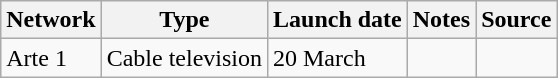<table class="wikitable sortable">
<tr>
<th>Network</th>
<th>Type</th>
<th>Launch date</th>
<th>Notes</th>
<th>Source</th>
</tr>
<tr>
<td>Arte 1</td>
<td>Cable television</td>
<td>20 March</td>
<td></td>
<td></td>
</tr>
</table>
